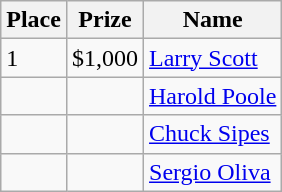<table class="wikitable sortable">
<tr>
<th>Place</th>
<th>Prize</th>
<th>Name</th>
</tr>
<tr>
<td>1</td>
<td>$1,000</td>
<td> <a href='#'>Larry Scott</a></td>
</tr>
<tr>
<td></td>
<td></td>
<td> <a href='#'>Harold Poole</a></td>
</tr>
<tr>
<td></td>
<td></td>
<td> <a href='#'>Chuck Sipes</a></td>
</tr>
<tr>
<td></td>
<td></td>
<td> <a href='#'>Sergio Oliva</a></td>
</tr>
</table>
